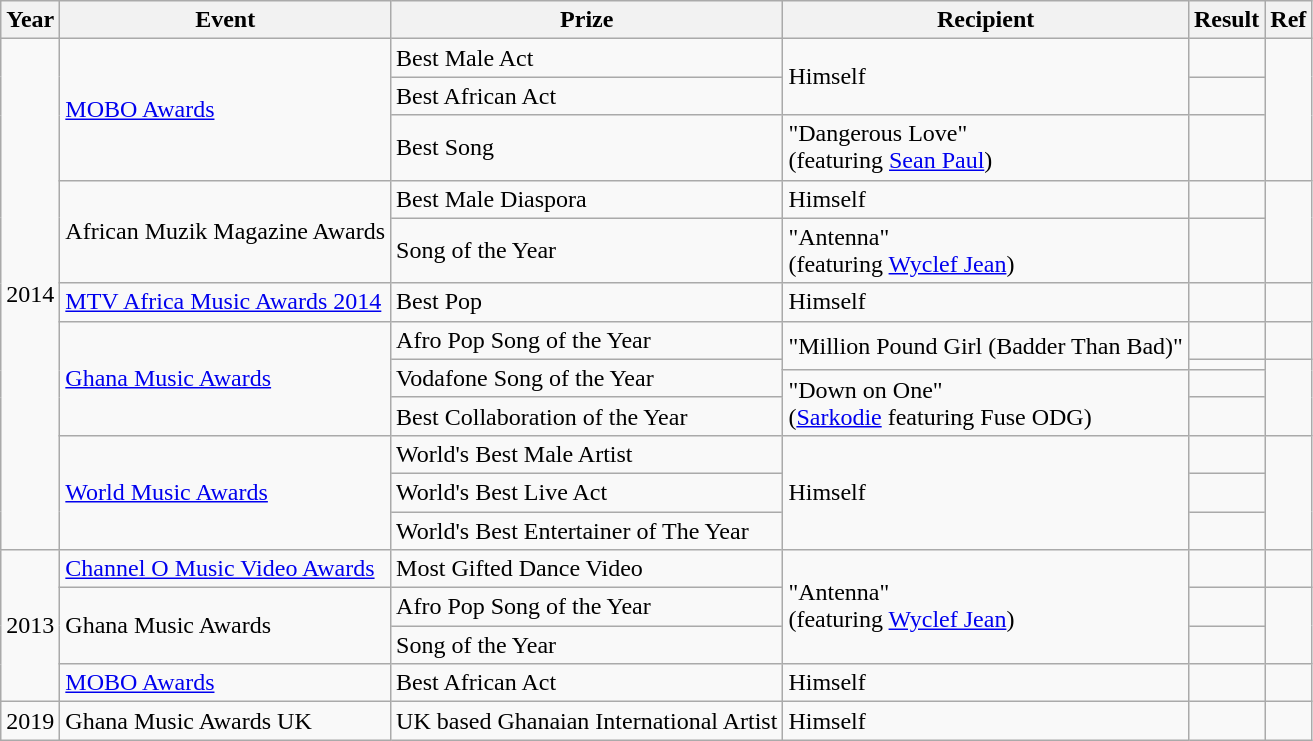<table class="wikitable">
<tr>
<th>Year</th>
<th>Event</th>
<th>Prize</th>
<th>Recipient</th>
<th>Result</th>
<th>Ref</th>
</tr>
<tr>
<td rowspan="13">2014</td>
<td rowspan="3"><a href='#'>MOBO Awards</a></td>
<td>Best Male Act</td>
<td rowspan="2">Himself</td>
<td></td>
<td rowspan="3"></td>
</tr>
<tr>
<td>Best African Act</td>
<td></td>
</tr>
<tr>
<td>Best Song</td>
<td>"Dangerous Love" <br><span>(featuring <a href='#'>Sean Paul</a>)</span></td>
<td></td>
</tr>
<tr>
<td rowspan="2">African Muzik Magazine Awards</td>
<td>Best Male Diaspora</td>
<td>Himself</td>
<td></td>
<td rowspan="2"></td>
</tr>
<tr>
<td>Song of the Year</td>
<td>"Antenna" <br><span>(featuring <a href='#'>Wyclef Jean</a>)</span></td>
<td></td>
</tr>
<tr>
<td><a href='#'>MTV Africa Music Awards 2014</a></td>
<td>Best Pop</td>
<td>Himself</td>
<td></td>
<td></td>
</tr>
<tr>
<td rowspan="4"><a href='#'>Ghana Music Awards</a></td>
<td>Afro Pop Song of the Year</td>
<td rowspan="2">"Million Pound Girl (Badder Than Bad)"</td>
<td></td>
<td></td>
</tr>
<tr>
<td rowspan="2">Vodafone Song of the Year</td>
<td></td>
<td rowspan="3"></td>
</tr>
<tr>
<td rowspan="2">"Down on One" <br><span>(<a href='#'>Sarkodie</a> featuring Fuse ODG)</span></td>
<td></td>
</tr>
<tr>
<td>Best Collaboration of the Year</td>
<td></td>
</tr>
<tr>
<td rowspan="3"><a href='#'>World Music Awards</a></td>
<td>World's Best Male Artist</td>
<td rowspan="3">Himself</td>
<td></td>
<td rowspan="3"></td>
</tr>
<tr>
<td>World's Best Live Act</td>
<td></td>
</tr>
<tr>
<td>World's Best Entertainer of The Year</td>
<td></td>
</tr>
<tr>
<td rowspan="4">2013</td>
<td><a href='#'>Channel O Music Video Awards</a></td>
<td>Most Gifted Dance Video</td>
<td rowspan="3">"Antenna" <br><span>(featuring <a href='#'>Wyclef Jean</a>)</span></td>
<td></td>
<td></td>
</tr>
<tr>
<td rowspan="2">Ghana Music Awards</td>
<td>Afro Pop Song of the Year</td>
<td></td>
<td rowspan="2"></td>
</tr>
<tr>
<td>Song of the Year</td>
<td></td>
</tr>
<tr>
<td><a href='#'>MOBO Awards</a></td>
<td>Best African Act</td>
<td>Himself</td>
<td></td>
<td></td>
</tr>
<tr>
<td>2019</td>
<td>Ghana Music Awards UK</td>
<td>UK based Ghanaian International Artist</td>
<td>Himself</td>
<td></td>
<td></td>
</tr>
</table>
